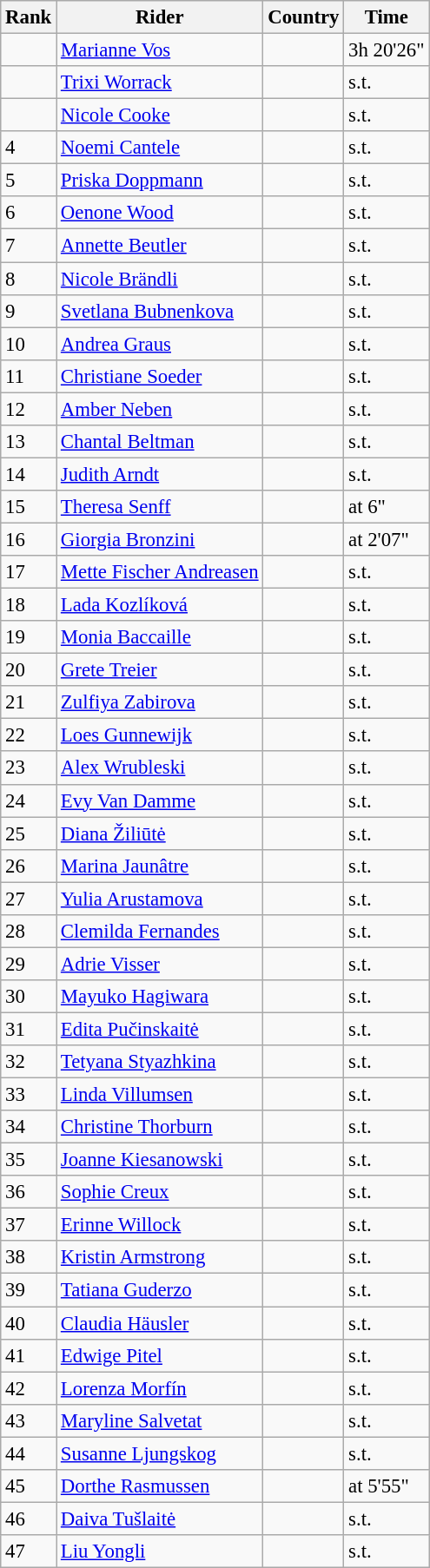<table class="wikitable" style="font-size:95%; text-align:left;">
<tr>
<th>Rank</th>
<th>Rider</th>
<th>Country</th>
<th>Time</th>
</tr>
<tr>
<td></td>
<td><a href='#'>Marianne Vos</a></td>
<td></td>
<td>3h 20'26"</td>
</tr>
<tr>
<td></td>
<td><a href='#'>Trixi Worrack</a></td>
<td></td>
<td>s.t.</td>
</tr>
<tr>
<td></td>
<td><a href='#'>Nicole Cooke</a></td>
<td></td>
<td>s.t.</td>
</tr>
<tr>
<td>4</td>
<td><a href='#'>Noemi Cantele</a></td>
<td></td>
<td>s.t.</td>
</tr>
<tr>
<td>5</td>
<td><a href='#'>Priska Doppmann</a></td>
<td></td>
<td>s.t.</td>
</tr>
<tr>
<td>6</td>
<td><a href='#'>Oenone Wood</a></td>
<td></td>
<td>s.t.</td>
</tr>
<tr>
<td>7</td>
<td><a href='#'>Annette Beutler</a></td>
<td></td>
<td>s.t.</td>
</tr>
<tr>
<td>8</td>
<td><a href='#'>Nicole Brändli</a></td>
<td></td>
<td>s.t.</td>
</tr>
<tr>
<td>9</td>
<td><a href='#'>Svetlana Bubnenkova</a></td>
<td></td>
<td>s.t.</td>
</tr>
<tr>
<td>10</td>
<td><a href='#'>Andrea Graus</a></td>
<td></td>
<td>s.t.</td>
</tr>
<tr>
<td>11</td>
<td><a href='#'>Christiane Soeder</a></td>
<td></td>
<td>s.t.</td>
</tr>
<tr>
<td>12</td>
<td><a href='#'>Amber Neben</a></td>
<td></td>
<td>s.t.</td>
</tr>
<tr>
<td>13</td>
<td><a href='#'>Chantal Beltman</a></td>
<td></td>
<td>s.t.</td>
</tr>
<tr>
<td>14</td>
<td><a href='#'>Judith Arndt</a></td>
<td></td>
<td>s.t.</td>
</tr>
<tr>
<td>15</td>
<td><a href='#'>Theresa Senff</a></td>
<td></td>
<td>at 6"</td>
</tr>
<tr>
<td>16</td>
<td><a href='#'>Giorgia Bronzini</a></td>
<td></td>
<td>at 2'07"</td>
</tr>
<tr>
<td>17</td>
<td><a href='#'>Mette Fischer Andreasen</a></td>
<td></td>
<td>s.t.</td>
</tr>
<tr>
<td>18</td>
<td><a href='#'>Lada Kozlíková</a></td>
<td></td>
<td>s.t.</td>
</tr>
<tr>
<td>19</td>
<td><a href='#'>Monia Baccaille</a></td>
<td></td>
<td>s.t.</td>
</tr>
<tr>
<td>20</td>
<td><a href='#'>Grete Treier</a></td>
<td></td>
<td>s.t.</td>
</tr>
<tr>
<td>21</td>
<td><a href='#'>Zulfiya Zabirova</a></td>
<td></td>
<td>s.t.</td>
</tr>
<tr>
<td>22</td>
<td><a href='#'>Loes Gunnewijk</a></td>
<td></td>
<td>s.t.</td>
</tr>
<tr>
<td>23</td>
<td><a href='#'>Alex Wrubleski</a></td>
<td></td>
<td>s.t.</td>
</tr>
<tr>
<td>24</td>
<td><a href='#'>Evy Van Damme</a></td>
<td></td>
<td>s.t.</td>
</tr>
<tr>
<td>25</td>
<td><a href='#'>Diana Žiliūtė</a></td>
<td></td>
<td>s.t.</td>
</tr>
<tr>
<td>26</td>
<td><a href='#'>Marina Jaunâtre</a></td>
<td></td>
<td>s.t.</td>
</tr>
<tr>
<td>27</td>
<td><a href='#'>Yulia Arustamova</a></td>
<td></td>
<td>s.t.</td>
</tr>
<tr>
<td>28</td>
<td><a href='#'>Clemilda Fernandes</a></td>
<td></td>
<td>s.t.</td>
</tr>
<tr>
<td>29</td>
<td><a href='#'>Adrie Visser</a></td>
<td></td>
<td>s.t.</td>
</tr>
<tr>
<td>30</td>
<td><a href='#'>Mayuko Hagiwara</a></td>
<td></td>
<td>s.t.</td>
</tr>
<tr>
<td>31</td>
<td><a href='#'>Edita Pučinskaitė</a></td>
<td></td>
<td>s.t.</td>
</tr>
<tr>
<td>32</td>
<td><a href='#'>Tetyana Styazhkina</a></td>
<td></td>
<td>s.t.</td>
</tr>
<tr>
<td>33</td>
<td><a href='#'>Linda Villumsen</a></td>
<td></td>
<td>s.t.</td>
</tr>
<tr>
<td>34</td>
<td><a href='#'>Christine Thorburn</a></td>
<td></td>
<td>s.t.</td>
</tr>
<tr>
<td>35</td>
<td><a href='#'>Joanne Kiesanowski</a></td>
<td></td>
<td>s.t.</td>
</tr>
<tr>
<td>36</td>
<td><a href='#'>Sophie Creux</a></td>
<td></td>
<td>s.t.</td>
</tr>
<tr>
<td>37</td>
<td><a href='#'>Erinne Willock</a></td>
<td></td>
<td>s.t.</td>
</tr>
<tr>
<td>38</td>
<td><a href='#'>Kristin Armstrong</a></td>
<td></td>
<td>s.t.</td>
</tr>
<tr>
<td>39</td>
<td><a href='#'>Tatiana Guderzo</a></td>
<td></td>
<td>s.t.</td>
</tr>
<tr>
<td>40</td>
<td><a href='#'>Claudia Häusler</a></td>
<td></td>
<td>s.t.</td>
</tr>
<tr>
<td>41</td>
<td><a href='#'>Edwige Pitel</a></td>
<td></td>
<td>s.t.</td>
</tr>
<tr>
<td>42</td>
<td><a href='#'>Lorenza Morfín</a></td>
<td></td>
<td>s.t.</td>
</tr>
<tr>
<td>43</td>
<td><a href='#'>Maryline Salvetat</a></td>
<td></td>
<td>s.t.</td>
</tr>
<tr>
<td>44</td>
<td><a href='#'>Susanne Ljungskog</a></td>
<td></td>
<td>s.t.</td>
</tr>
<tr>
<td>45</td>
<td><a href='#'>Dorthe Rasmussen</a></td>
<td></td>
<td>at 5'55"</td>
</tr>
<tr>
<td>46</td>
<td><a href='#'>Daiva Tušlaitė</a></td>
<td></td>
<td>s.t.</td>
</tr>
<tr>
<td>47</td>
<td><a href='#'>Liu Yongli</a></td>
<td></td>
<td>s.t.</td>
</tr>
</table>
